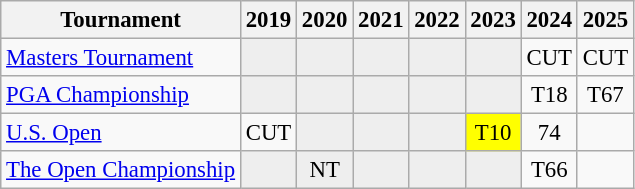<table class="wikitable" style="font-size:95%;text-align:center;">
<tr>
<th>Tournament</th>
<th>2019</th>
<th>2020</th>
<th>2021</th>
<th>2022</th>
<th>2023</th>
<th>2024</th>
<th>2025</th>
</tr>
<tr>
<td align=left><a href='#'>Masters Tournament</a></td>
<td style="background:#eeeeee;"></td>
<td style="background:#eeeeee;"></td>
<td style="background:#eeeeee;"></td>
<td style="background:#eeeeee;"></td>
<td style="background:#eeeeee;"></td>
<td>CUT</td>
<td>CUT</td>
</tr>
<tr>
<td align=left><a href='#'>PGA Championship</a></td>
<td style="background:#eeeeee;"></td>
<td style="background:#eeeeee;"></td>
<td style="background:#eeeeee;"></td>
<td style="background:#eeeeee;"></td>
<td style="background:#eeeeee;"></td>
<td>T18</td>
<td>T67</td>
</tr>
<tr>
<td align=left><a href='#'>U.S. Open</a></td>
<td>CUT</td>
<td style="background:#eeeeee;"></td>
<td style="background:#eeeeee;"></td>
<td style="background:#eeeeee;"></td>
<td style="background:yellow;">T10</td>
<td>74</td>
<td></td>
</tr>
<tr>
<td align=left><a href='#'>The Open Championship</a></td>
<td style="background:#eeeeee;"></td>
<td style="background:#eeeeee;">NT</td>
<td style="background:#eeeeee;"></td>
<td style="background:#eeeeee;"></td>
<td style="background:#eeeeee;"></td>
<td>T66</td>
<td></td>
</tr>
</table>
